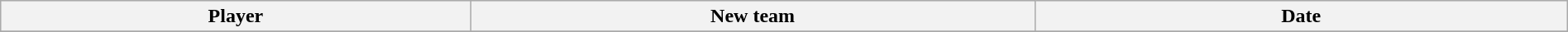<table class="wikitable" style="width:100%;">
<tr style="text-align:center; background:#ddd;">
<th style="width:30%;">Player</th>
<th style="width:36%;">New team</th>
<th style="width:34%;">Date</th>
</tr>
<tr>
</tr>
</table>
